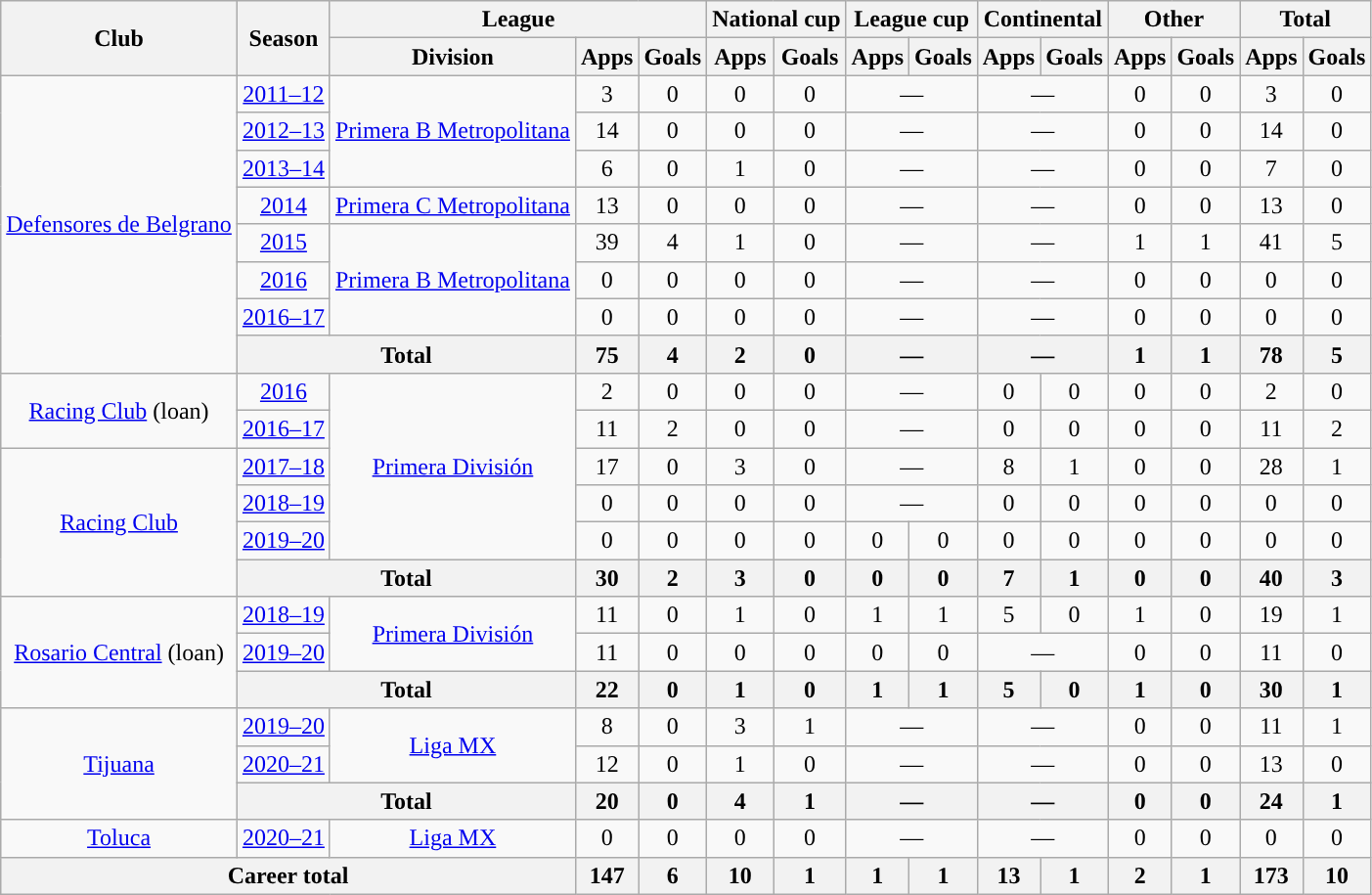<table class="wikitable" style="text-align:center">
<tr>
<th rowspan="2">Club</th>
<th rowspan="2">Season</th>
<th colspan="3">League</th>
<th colspan="2">National cup</th>
<th colspan="2">League cup</th>
<th colspan="2">Continental</th>
<th colspan="2">Other</th>
<th colspan="2">Total</th>
</tr>
<tr>
<th>Division</th>
<th>Apps</th>
<th>Goals</th>
<th>Apps</th>
<th>Goals</th>
<th>Apps</th>
<th>Goals</th>
<th>Apps</th>
<th>Goals</th>
<th>Apps</th>
<th>Goals</th>
<th>Apps</th>
<th>Goals</th>
</tr>
<tr>
<td rowspan="8"><a href='#'>Defensores de Belgrano</a></td>
<td><a href='#'>2011–12</a></td>
<td rowspan="3"><a href='#'>Primera B Metropolitana</a></td>
<td>3</td>
<td>0</td>
<td>0</td>
<td>0</td>
<td colspan="2">—</td>
<td colspan="2">—</td>
<td>0</td>
<td>0</td>
<td>3</td>
<td>0</td>
</tr>
<tr>
<td><a href='#'>2012–13</a></td>
<td>14</td>
<td>0</td>
<td>0</td>
<td>0</td>
<td colspan="2">—</td>
<td colspan="2">—</td>
<td>0</td>
<td>0</td>
<td>14</td>
<td>0</td>
</tr>
<tr>
<td><a href='#'>2013–14</a></td>
<td>6</td>
<td>0</td>
<td>1</td>
<td>0</td>
<td colspan="2">—</td>
<td colspan="2">—</td>
<td>0</td>
<td>0</td>
<td>7</td>
<td>0</td>
</tr>
<tr>
<td><a href='#'>2014</a></td>
<td rowspan="1"><a href='#'>Primera C Metropolitana</a></td>
<td>13</td>
<td>0</td>
<td>0</td>
<td>0</td>
<td colspan="2">—</td>
<td colspan="2">—</td>
<td>0</td>
<td>0</td>
<td>13</td>
<td>0</td>
</tr>
<tr>
<td><a href='#'>2015</a></td>
<td rowspan="3"><a href='#'>Primera B Metropolitana</a></td>
<td>39</td>
<td>4</td>
<td>1</td>
<td>0</td>
<td colspan="2">—</td>
<td colspan="2">—</td>
<td>1</td>
<td>1</td>
<td>41</td>
<td>5</td>
</tr>
<tr>
<td><a href='#'>2016</a></td>
<td>0</td>
<td>0</td>
<td>0</td>
<td>0</td>
<td colspan="2">—</td>
<td colspan="2">—</td>
<td>0</td>
<td>0</td>
<td>0</td>
<td>0</td>
</tr>
<tr>
<td><a href='#'>2016–17</a></td>
<td>0</td>
<td>0</td>
<td>0</td>
<td>0</td>
<td colspan="2">—</td>
<td colspan="2">—</td>
<td>0</td>
<td>0</td>
<td>0</td>
<td>0</td>
</tr>
<tr>
<th colspan="2">Total</th>
<th>75</th>
<th>4</th>
<th>2</th>
<th>0</th>
<th colspan="2">—</th>
<th colspan="2">—</th>
<th>1</th>
<th>1</th>
<th>78</th>
<th>5</th>
</tr>
<tr>
<td rowspan="2"><a href='#'>Racing Club</a> (loan)</td>
<td><a href='#'>2016</a></td>
<td rowspan="5"><a href='#'>Primera División</a></td>
<td>2</td>
<td>0</td>
<td>0</td>
<td>0</td>
<td colspan="2">—</td>
<td>0</td>
<td>0</td>
<td>0</td>
<td>0</td>
<td>2</td>
<td>0</td>
</tr>
<tr>
<td><a href='#'>2016–17</a></td>
<td>11</td>
<td>2</td>
<td>0</td>
<td>0</td>
<td colspan="2">—</td>
<td>0</td>
<td>0</td>
<td>0</td>
<td>0</td>
<td>11</td>
<td>2</td>
</tr>
<tr>
<td rowspan="4"><a href='#'>Racing Club</a></td>
<td><a href='#'>2017–18</a></td>
<td>17</td>
<td>0</td>
<td>3</td>
<td>0</td>
<td colspan="2">—</td>
<td>8</td>
<td>1</td>
<td>0</td>
<td>0</td>
<td>28</td>
<td>1</td>
</tr>
<tr>
<td><a href='#'>2018–19</a></td>
<td>0</td>
<td>0</td>
<td>0</td>
<td>0</td>
<td colspan="2">—</td>
<td>0</td>
<td>0</td>
<td>0</td>
<td>0</td>
<td>0</td>
<td>0</td>
</tr>
<tr>
<td><a href='#'>2019–20</a></td>
<td>0</td>
<td>0</td>
<td>0</td>
<td>0</td>
<td>0</td>
<td>0</td>
<td>0</td>
<td>0</td>
<td>0</td>
<td>0</td>
<td>0</td>
<td>0</td>
</tr>
<tr>
<th colspan="2">Total</th>
<th>30</th>
<th>2</th>
<th>3</th>
<th>0</th>
<th>0</th>
<th>0</th>
<th>7</th>
<th>1</th>
<th>0</th>
<th>0</th>
<th>40</th>
<th>3</th>
</tr>
<tr>
<td rowspan="3"><a href='#'>Rosario Central</a> (loan)</td>
<td><a href='#'>2018–19</a></td>
<td rowspan="2"><a href='#'>Primera División</a></td>
<td>11</td>
<td>0</td>
<td>1</td>
<td>0</td>
<td>1</td>
<td>1</td>
<td>5</td>
<td>0</td>
<td>1</td>
<td>0</td>
<td>19</td>
<td>1</td>
</tr>
<tr>
<td><a href='#'>2019–20</a></td>
<td>11</td>
<td>0</td>
<td>0</td>
<td>0</td>
<td>0</td>
<td>0</td>
<td colspan="2">—</td>
<td>0</td>
<td>0</td>
<td>11</td>
<td>0</td>
</tr>
<tr>
<th colspan="2">Total</th>
<th>22</th>
<th>0</th>
<th>1</th>
<th>0</th>
<th>1</th>
<th>1</th>
<th>5</th>
<th>0</th>
<th>1</th>
<th>0</th>
<th>30</th>
<th>1</th>
</tr>
<tr>
<td rowspan="3"><a href='#'>Tijuana</a></td>
<td><a href='#'>2019–20</a></td>
<td rowspan="2"><a href='#'>Liga MX</a></td>
<td>8</td>
<td>0</td>
<td>3</td>
<td>1</td>
<td colspan="2">—</td>
<td colspan="2">—</td>
<td>0</td>
<td>0</td>
<td>11</td>
<td>1</td>
</tr>
<tr>
<td><a href='#'>2020–21</a></td>
<td>12</td>
<td>0</td>
<td>1</td>
<td>0</td>
<td colspan="2">—</td>
<td colspan="2">—</td>
<td>0</td>
<td>0</td>
<td>13</td>
<td>0</td>
</tr>
<tr>
<th colspan="2">Total</th>
<th>20</th>
<th>0</th>
<th>4</th>
<th>1</th>
<th colspan="2">—</th>
<th colspan="2">—</th>
<th>0</th>
<th>0</th>
<th>24</th>
<th>1</th>
</tr>
<tr>
<td rowspan="1"><a href='#'>Toluca</a></td>
<td><a href='#'>2020–21</a></td>
<td rowspan="1"><a href='#'>Liga MX</a></td>
<td>0</td>
<td>0</td>
<td>0</td>
<td>0</td>
<td colspan="2">—</td>
<td colspan="2">—</td>
<td>0</td>
<td>0</td>
<td>0</td>
<td>0</td>
</tr>
<tr>
<th colspan="3">Career total</th>
<th>147</th>
<th>6</th>
<th>10</th>
<th>1</th>
<th>1</th>
<th>1</th>
<th>13</th>
<th>1</th>
<th>2</th>
<th>1</th>
<th>173</th>
<th>10</th>
</tr>
</table>
